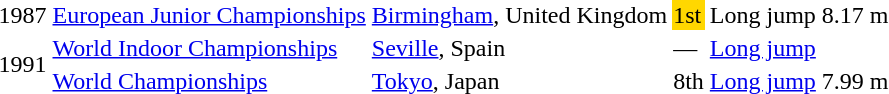<table>
<tr>
<td>1987</td>
<td><a href='#'>European Junior Championships</a></td>
<td><a href='#'>Birmingham</a>, United Kingdom</td>
<td bgcolor=gold>1st</td>
<td>Long jump</td>
<td>8.17 m</td>
</tr>
<tr>
<td rowspan=2>1991</td>
<td><a href='#'>World Indoor Championships</a></td>
<td><a href='#'>Seville</a>, Spain</td>
<td>—</td>
<td><a href='#'>Long jump</a></td>
<td></td>
</tr>
<tr>
<td><a href='#'>World Championships</a></td>
<td><a href='#'>Tokyo</a>, Japan</td>
<td>8th</td>
<td><a href='#'>Long jump</a></td>
<td>7.99 m </td>
</tr>
</table>
